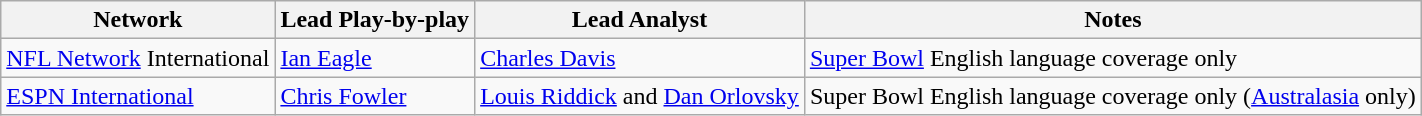<table class="wikitable">
<tr>
<th>Network</th>
<th>Lead Play-by-play</th>
<th>Lead Analyst</th>
<th>Notes</th>
</tr>
<tr>
<td><a href='#'>NFL Network</a> International</td>
<td><a href='#'>Ian Eagle</a></td>
<td><a href='#'>Charles Davis</a></td>
<td><a href='#'>Super Bowl</a> English language coverage only</td>
</tr>
<tr>
<td><a href='#'>ESPN International</a></td>
<td><a href='#'>Chris Fowler</a></td>
<td><a href='#'>Louis Riddick</a> and <a href='#'>Dan Orlovsky</a></td>
<td>Super Bowl English language coverage only (<a href='#'>Australasia</a> only)</td>
</tr>
</table>
